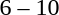<table style="text-align:center">
<tr>
<th width=200></th>
<th width=100></th>
<th width=200></th>
</tr>
<tr>
<td align=right></td>
<td>6 – 10</td>
<td align=left><strong></strong></td>
</tr>
</table>
